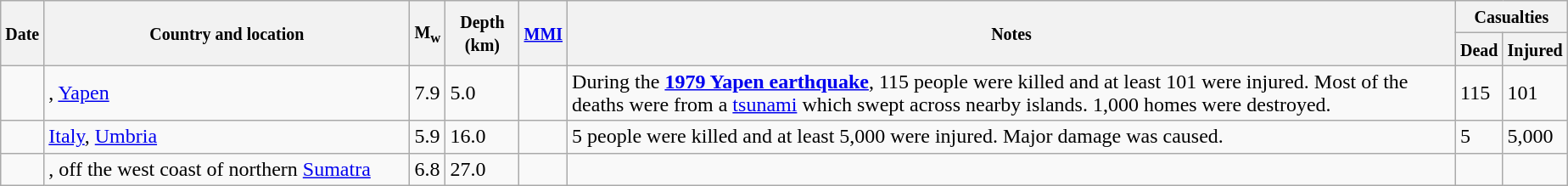<table class="wikitable sortable" style="border:1px black; margin-left:1em;">
<tr>
<th rowspan="2"><small>Date</small></th>
<th rowspan="2" style="width: 280px"><small>Country and location</small></th>
<th rowspan="2"><small>M<sub>w</sub></small></th>
<th rowspan="2"><small>Depth (km)</small></th>
<th rowspan="2"><small><a href='#'>MMI</a></small></th>
<th rowspan="2" class="unsortable"><small>Notes</small></th>
<th colspan="2"><small>Casualties</small></th>
</tr>
<tr>
<th><small>Dead</small></th>
<th><small>Injured</small></th>
</tr>
<tr>
<td></td>
<td>, <a href='#'>Yapen</a></td>
<td>7.9</td>
<td>5.0</td>
<td></td>
<td>During the <strong><a href='#'>1979 Yapen earthquake</a></strong>, 115 people were killed and at least 101 were injured. Most of the deaths were from a <a href='#'>tsunami</a> which swept across nearby islands. 1,000 homes were destroyed.</td>
<td>115</td>
<td>101</td>
</tr>
<tr>
<td></td>
<td> <a href='#'>Italy</a>, <a href='#'>Umbria</a></td>
<td>5.9</td>
<td>16.0</td>
<td></td>
<td>5 people were killed and at least 5,000 were injured. Major damage was caused.</td>
<td>5</td>
<td>5,000</td>
</tr>
<tr>
<td></td>
<td>, off the west coast of northern <a href='#'>Sumatra</a></td>
<td>6.8</td>
<td>27.0</td>
<td></td>
<td></td>
<td></td>
<td></td>
</tr>
</table>
